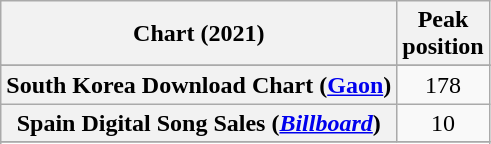<table class="wikitable sortable plainrowheaders" style="text-align:center;">
<tr>
<th scope="col">Chart (2021)</th>
<th scope="col">Peak<br>position</th>
</tr>
<tr>
</tr>
<tr>
<th scope="row">South Korea Download Chart (<a href='#'>Gaon</a>)</th>
<td>178</td>
</tr>
<tr>
<th scope="row">Spain Digital Song Sales (<em><a href='#'>Billboard</a></em>)</th>
<td>10</td>
</tr>
<tr>
</tr>
<tr>
</tr>
</table>
